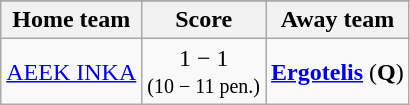<table class="wikitable" style="text-align: center">
<tr>
</tr>
<tr>
<th>Home team</th>
<th>Score</th>
<th>Away team</th>
</tr>
<tr>
<td><a href='#'>AEEK INKA</a></td>
<td>1 − 1<br><small>(10 − 11 pen.)</small></td>
<td><strong><a href='#'>Ergotelis</a></strong> (<strong>Q</strong>)</td>
</tr>
</table>
